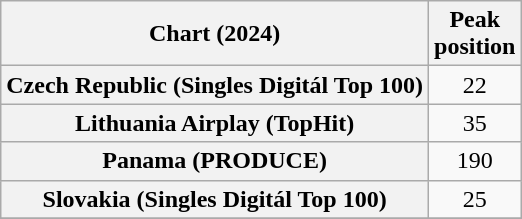<table class="wikitable sortable plainrowheaders" style="text-align:center">
<tr>
<th scope="col">Chart (2024)</th>
<th scope="col">Peak<br>position</th>
</tr>
<tr>
<th scope="row">Czech Republic (Singles Digitál Top 100)</th>
<td>22</td>
</tr>
<tr>
<th scope="row">Lithuania Airplay (TopHit)</th>
<td>35</td>
</tr>
<tr>
<th scope="row">Panama (PRODUCE)</th>
<td>190</td>
</tr>
<tr>
<th scope="row">Slovakia (Singles Digitál Top 100)</th>
<td>25</td>
</tr>
<tr>
</tr>
</table>
